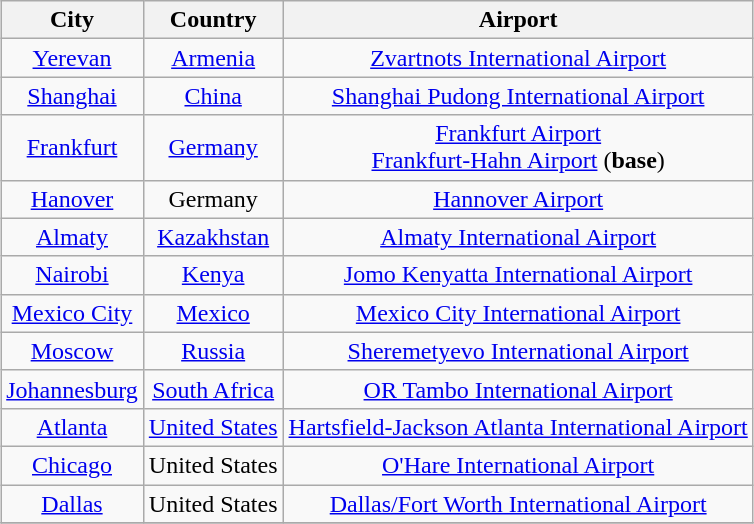<table class="wikitable" style="margin:0.5em auto; text-align:center">
<tr>
<th>City</th>
<th>Country</th>
<th>Airport</th>
</tr>
<tr>
<td><a href='#'>Yerevan</a></td>
<td><a href='#'>Armenia</a></td>
<td><a href='#'>Zvartnots International Airport</a></td>
</tr>
<tr>
<td><a href='#'>Shanghai</a></td>
<td><a href='#'>China</a></td>
<td><a href='#'>Shanghai Pudong International Airport</a></td>
</tr>
<tr>
<td><a href='#'>Frankfurt</a></td>
<td><a href='#'>Germany</a></td>
<td><a href='#'>Frankfurt Airport</a><br><a href='#'>Frankfurt-Hahn Airport</a> (<strong>base</strong>)</td>
</tr>
<tr>
<td><a href='#'>Hanover</a></td>
<td>Germany</td>
<td><a href='#'>Hannover Airport</a></td>
</tr>
<tr>
<td><a href='#'>Almaty</a></td>
<td><a href='#'>Kazakhstan</a></td>
<td><a href='#'>Almaty International Airport</a></td>
</tr>
<tr>
<td><a href='#'>Nairobi</a></td>
<td><a href='#'>Kenya</a></td>
<td><a href='#'>Jomo Kenyatta International Airport</a></td>
</tr>
<tr>
<td><a href='#'>Mexico City</a></td>
<td><a href='#'>Mexico</a></td>
<td><a href='#'>Mexico City International Airport</a></td>
</tr>
<tr>
<td><a href='#'>Moscow</a></td>
<td><a href='#'>Russia</a></td>
<td><a href='#'>Sheremetyevo International Airport</a></td>
</tr>
<tr>
<td><a href='#'>Johannesburg</a></td>
<td><a href='#'>South Africa</a></td>
<td><a href='#'>OR Tambo International Airport</a></td>
</tr>
<tr>
<td><a href='#'>Atlanta</a></td>
<td><a href='#'>United States</a></td>
<td><a href='#'>Hartsfield-Jackson Atlanta International Airport</a></td>
</tr>
<tr>
<td><a href='#'>Chicago</a></td>
<td>United States</td>
<td><a href='#'>O'Hare International Airport</a></td>
</tr>
<tr>
<td><a href='#'>Dallas</a></td>
<td>United States</td>
<td><a href='#'>Dallas/Fort Worth International Airport</a></td>
</tr>
<tr>
</tr>
</table>
